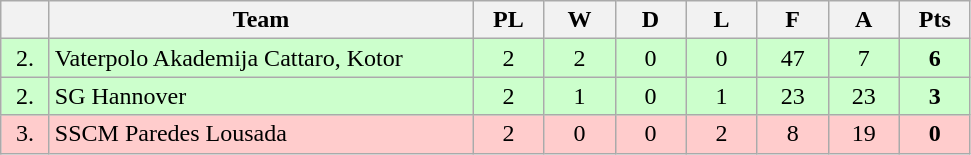<table class="wikitable" style="text-align:center">
<tr>
<th width=25></th>
<th width=275>Team</th>
<th width=40>PL</th>
<th width=40>W</th>
<th width=40>D</th>
<th width=40>L</th>
<th width=40>F</th>
<th width=40>A</th>
<th width=40>Pts</th>
</tr>
<tr bgcolor=#ccffcc>
<td>2.</td>
<td align=left> Vaterpolo Akademija Cattaro, Kotor</td>
<td>2</td>
<td>2</td>
<td>0</td>
<td>0</td>
<td>47</td>
<td>7</td>
<td><strong>6</strong></td>
</tr>
<tr bgcolor=#ccffcc>
<td>2.</td>
<td align=left> SG Hannover</td>
<td>2</td>
<td>1</td>
<td>0</td>
<td>1</td>
<td>23</td>
<td>23</td>
<td><strong>3</strong></td>
</tr>
<tr style="background: #ffcccc;">
<td>3.</td>
<td align=left> SSCM Paredes Lousada</td>
<td>2</td>
<td>0</td>
<td>0</td>
<td>2</td>
<td>8</td>
<td>19</td>
<td><strong>0</strong></td>
</tr>
</table>
